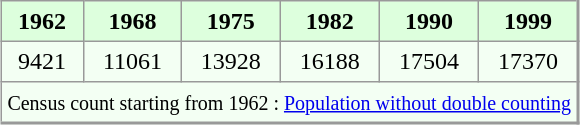<table align="center" rules="all" cellspacing="0" cellpadding="4" style="border: 1px solid #999; border-right: 2px solid #999; border-bottom:2px solid #999; background: #f3fff3">
<tr style="background: #ddffdd">
<th>1962</th>
<th>1968</th>
<th>1975</th>
<th>1982</th>
<th>1990</th>
<th>1999</th>
</tr>
<tr>
<td align=center>9421</td>
<td align=center>11061</td>
<td align=center>13928</td>
<td align=center>16188</td>
<td align=center>17504</td>
<td align=center>17370</td>
</tr>
<tr>
<td colspan=6 align=center><small>Census count starting from 1962 : <a href='#'>Population without double counting</a></small></td>
</tr>
</table>
